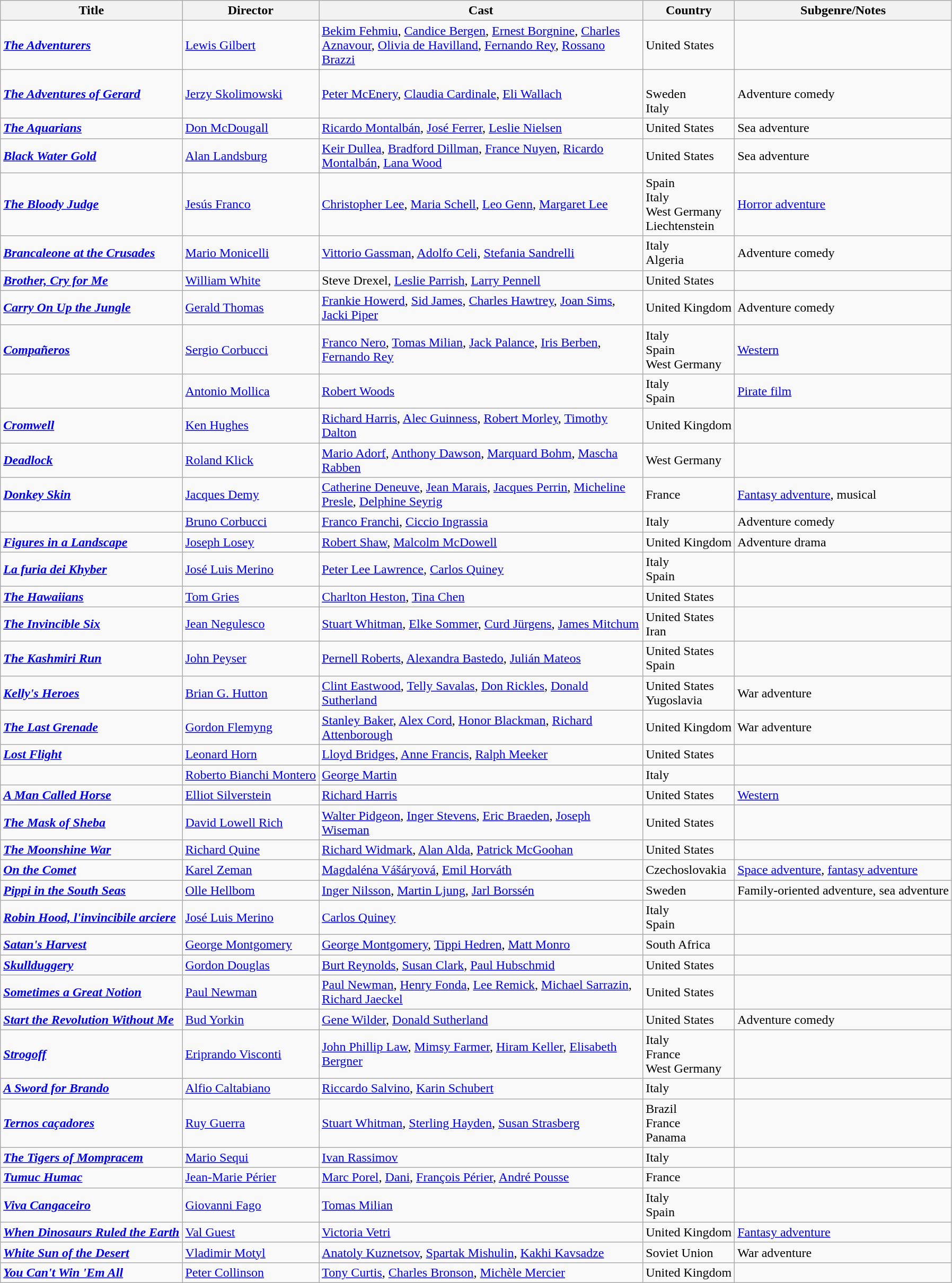<table class="wikitable">
<tr>
<th>Title</th>
<th>Director</th>
<th style="width: 400px;">Cast</th>
<th>Country</th>
<th>Subgenre/Notes</th>
</tr>
<tr>
<td><strong><em><a href='#'>The Adventurers</a></em></strong></td>
<td><a href='#'>Lewis Gilbert</a></td>
<td><a href='#'>Bekim Fehmiu</a>, <a href='#'>Candice Bergen</a>, <a href='#'>Ernest Borgnine</a>, <a href='#'>Charles Aznavour</a>, <a href='#'>Olivia de Havilland</a>, <a href='#'>Fernando Rey</a>, <a href='#'>Rossano Brazzi</a></td>
<td>United States</td>
<td></td>
</tr>
<tr>
<td><strong><em><a href='#'>The Adventures of Gerard</a></em></strong></td>
<td><a href='#'>Jerzy Skolimowski</a></td>
<td><a href='#'>Peter McEnery</a>, <a href='#'>Claudia Cardinale</a>, <a href='#'>Eli Wallach</a></td>
<td><br>Sweden<br>Italy</td>
<td>Adventure comedy</td>
</tr>
<tr>
<td><strong><em><a href='#'>The Aquarians</a></em></strong></td>
<td><a href='#'>Don McDougall</a></td>
<td><a href='#'>Ricardo Montalbán</a>, <a href='#'>José Ferrer</a>, <a href='#'>Leslie Nielsen</a></td>
<td>United States</td>
<td>Sea adventure</td>
</tr>
<tr>
<td><strong><em><a href='#'>Black Water Gold</a></em></strong></td>
<td><a href='#'>Alan Landsburg</a></td>
<td><a href='#'>Keir Dullea</a>, <a href='#'>Bradford Dillman</a>, <a href='#'>France Nuyen</a>, <a href='#'>Ricardo Montalbán</a>, <a href='#'>Lana Wood</a></td>
<td>United States</td>
<td>Sea adventure</td>
</tr>
<tr>
<td><strong><em><a href='#'>The Bloody Judge</a></em></strong></td>
<td><a href='#'>Jesús Franco</a></td>
<td><a href='#'>Christopher Lee</a>, <a href='#'>Maria Schell</a>, <a href='#'>Leo Genn</a>, <a href='#'>Margaret Lee</a></td>
<td>Spain<br>Italy<br>West Germany<br>Liechtenstein</td>
<td><a href='#'>Horror adventure</a></td>
</tr>
<tr>
<td><strong><em><a href='#'>Brancaleone at the Crusades</a></em></strong></td>
<td><a href='#'>Mario Monicelli</a></td>
<td><a href='#'>Vittorio Gassman</a>, <a href='#'>Adolfo Celi</a>, <a href='#'>Stefania Sandrelli</a></td>
<td>Italy<br>Algeria</td>
<td>Adventure comedy</td>
</tr>
<tr>
<td><strong><em><a href='#'>Brother, Cry for Me</a></em></strong></td>
<td><a href='#'>William White</a></td>
<td>Steve Drexel, <a href='#'>Leslie Parrish</a>, <a href='#'>Larry Pennell</a></td>
<td>United States</td>
<td></td>
</tr>
<tr>
<td><strong><em><a href='#'>Carry On Up the Jungle</a></em></strong></td>
<td><a href='#'>Gerald Thomas</a></td>
<td><a href='#'>Frankie Howerd</a>, <a href='#'>Sid James</a>, <a href='#'>Charles Hawtrey</a>, <a href='#'>Joan Sims</a>, <a href='#'>Jacki Piper</a></td>
<td>United Kingdom</td>
<td>Adventure comedy</td>
</tr>
<tr>
<td><strong><em><a href='#'>Compañeros</a></em></strong></td>
<td><a href='#'>Sergio Corbucci</a></td>
<td><a href='#'>Franco Nero</a>, <a href='#'>Tomas Milian</a>, <a href='#'>Jack Palance</a>, <a href='#'>Iris Berben</a>, <a href='#'>Fernando Rey</a></td>
<td>Italy<br>Spain<br>West Germany</td>
<td><a href='#'>Western</a></td>
</tr>
<tr>
<td><strong><em></em></strong></td>
<td><a href='#'>Antonio Mollica</a></td>
<td><a href='#'>Robert Woods</a></td>
<td>Italy<br>Spain</td>
<td><a href='#'>Pirate film</a></td>
</tr>
<tr>
<td><strong><em><a href='#'>Cromwell</a></em></strong></td>
<td><a href='#'>Ken Hughes</a></td>
<td><a href='#'>Richard Harris</a>, <a href='#'>Alec Guinness</a>, <a href='#'>Robert Morley</a>, <a href='#'>Timothy Dalton</a></td>
<td>United Kingdom</td>
<td></td>
</tr>
<tr>
<td><strong><em><a href='#'>Deadlock</a></em></strong></td>
<td><a href='#'>Roland Klick</a></td>
<td><a href='#'>Mario Adorf</a>, <a href='#'>Anthony Dawson</a>, <a href='#'>Marquard Bohm</a>, <a href='#'>Mascha Rabben</a></td>
<td>West Germany</td>
<td></td>
</tr>
<tr>
<td><strong><em><a href='#'>Donkey Skin</a></em></strong></td>
<td><a href='#'>Jacques Demy</a></td>
<td><a href='#'>Catherine Deneuve</a>, <a href='#'>Jean Marais</a>, <a href='#'>Jacques Perrin</a>, <a href='#'>Micheline Presle</a>, <a href='#'>Delphine Seyrig</a></td>
<td>France</td>
<td><a href='#'>Fantasy adventure</a>, musical</td>
</tr>
<tr>
<td><strong><em></em></strong></td>
<td><a href='#'>Bruno Corbucci</a></td>
<td><a href='#'>Franco Franchi</a>, <a href='#'>Ciccio Ingrassia</a></td>
<td>Italy</td>
<td>Adventure comedy</td>
</tr>
<tr>
<td><strong><em><a href='#'>Figures in a Landscape</a></em></strong></td>
<td><a href='#'>Joseph Losey</a></td>
<td><a href='#'>Robert Shaw</a>, <a href='#'>Malcolm McDowell</a></td>
<td>United Kingdom</td>
<td>Adventure drama</td>
</tr>
<tr>
<td><strong><em><a href='#'>La furia dei Khyber</a></em></strong></td>
<td><a href='#'>José Luis Merino</a></td>
<td><a href='#'>Peter Lee Lawrence</a>, <a href='#'>Carlos Quiney</a></td>
<td>Italy<br>Spain</td>
<td></td>
</tr>
<tr>
<td><strong><em><a href='#'>The Hawaiians</a></em></strong></td>
<td><a href='#'>Tom Gries</a></td>
<td><a href='#'>Charlton Heston</a>, <a href='#'>Tina Chen</a></td>
<td>United States</td>
<td></td>
</tr>
<tr>
<td><strong><em><a href='#'>The Invincible Six</a></em></strong></td>
<td><a href='#'>Jean Negulesco</a></td>
<td><a href='#'>Stuart Whitman</a>, <a href='#'>Elke Sommer</a>, <a href='#'>Curd Jürgens</a>, <a href='#'>James Mitchum</a></td>
<td>United States<br>Iran</td>
<td></td>
</tr>
<tr>
<td><strong><em><a href='#'>The Kashmiri Run</a></em></strong></td>
<td><a href='#'>John Peyser</a></td>
<td><a href='#'>Pernell Roberts</a>, <a href='#'>Alexandra Bastedo</a>, <a href='#'>Julián Mateos</a></td>
<td>United States<br>Spain</td>
<td></td>
</tr>
<tr>
<td><strong><em><a href='#'>Kelly's Heroes</a></em></strong></td>
<td><a href='#'>Brian G. Hutton</a></td>
<td><a href='#'>Clint Eastwood</a>, <a href='#'>Telly Savalas</a>, <a href='#'>Don Rickles</a>, <a href='#'>Donald Sutherland</a></td>
<td>United States<br>Yugoslavia</td>
<td>War adventure</td>
</tr>
<tr>
<td><strong><em><a href='#'>The Last Grenade</a></em></strong></td>
<td><a href='#'>Gordon Flemyng</a></td>
<td><a href='#'>Stanley Baker</a>, <a href='#'>Alex Cord</a>, <a href='#'>Honor Blackman</a>, <a href='#'>Richard Attenborough</a></td>
<td>United Kingdom</td>
<td>War adventure</td>
</tr>
<tr>
<td><strong><em><a href='#'>Lost Flight</a></em></strong></td>
<td><a href='#'>Leonard Horn</a></td>
<td><a href='#'>Lloyd Bridges</a>, <a href='#'>Anne Francis</a>, <a href='#'>Ralph Meeker</a></td>
<td>United States</td>
<td></td>
</tr>
<tr>
<td><strong><em></em></strong></td>
<td><a href='#'>Roberto Bianchi Montero</a></td>
<td><a href='#'>George Martin</a></td>
<td>Italy</td>
<td></td>
</tr>
<tr>
<td><strong><em><a href='#'>A Man Called Horse</a></em></strong></td>
<td><a href='#'>Elliot Silverstein</a></td>
<td><a href='#'>Richard Harris</a></td>
<td>United States</td>
<td><a href='#'>Western</a></td>
</tr>
<tr>
<td><strong><em><a href='#'>The Mask of Sheba</a></em></strong></td>
<td><a href='#'>David Lowell Rich</a></td>
<td><a href='#'>Walter Pidgeon</a>, <a href='#'>Inger Stevens</a>, <a href='#'>Eric Braeden</a>, <a href='#'>Joseph Wiseman</a></td>
<td>United States</td>
<td></td>
</tr>
<tr>
<td><strong><em><a href='#'>The Moonshine War</a></em></strong></td>
<td><a href='#'>Richard Quine</a></td>
<td><a href='#'>Richard Widmark</a>, <a href='#'>Alan Alda</a>, <a href='#'>Patrick McGoohan</a></td>
<td>United States</td>
<td></td>
</tr>
<tr>
<td><strong><em><a href='#'>On the Comet</a></em></strong></td>
<td><a href='#'>Karel Zeman</a></td>
<td><a href='#'>Magdaléna Vášáryová</a>, <a href='#'>Emil Horváth</a></td>
<td>Czechoslovakia</td>
<td><a href='#'>Space adventure</a>, <a href='#'>fantasy adventure</a></td>
</tr>
<tr>
<td><strong><em><a href='#'>Pippi in the South Seas</a></em></strong></td>
<td><a href='#'>Olle Hellbom</a></td>
<td><a href='#'>Inger Nilsson</a>, <a href='#'>Martin Ljung</a>, <a href='#'>Jarl Borssén</a></td>
<td>Sweden</td>
<td>Family-oriented adventure, sea adventure</td>
</tr>
<tr>
<td><strong><em><a href='#'>Robin Hood, l'invincibile arciere</a></em></strong></td>
<td><a href='#'>José Luis Merino</a></td>
<td><a href='#'>Carlos Quiney</a></td>
<td>Italy<br>Spain</td>
<td></td>
</tr>
<tr>
<td><strong><em><a href='#'>Satan's Harvest</a></em></strong></td>
<td><a href='#'>George Montgomery</a></td>
<td><a href='#'>George Montgomery</a>, <a href='#'>Tippi Hedren</a>, <a href='#'>Matt Monro</a></td>
<td>South Africa</td>
<td></td>
</tr>
<tr>
<td><strong><em><a href='#'>Skullduggery</a></em></strong></td>
<td><a href='#'>Gordon Douglas</a></td>
<td><a href='#'>Burt Reynolds</a>, <a href='#'>Susan Clark</a>, <a href='#'>Paul Hubschmid</a></td>
<td>United States</td>
<td></td>
</tr>
<tr>
<td><strong><em><a href='#'>Sometimes a Great Notion</a></em></strong></td>
<td><a href='#'>Paul Newman</a></td>
<td><a href='#'>Paul Newman</a>, <a href='#'>Henry Fonda</a>, <a href='#'>Lee Remick</a>, <a href='#'>Michael Sarrazin</a>, <a href='#'>Richard Jaeckel</a></td>
<td>United States</td>
<td></td>
</tr>
<tr>
<td><strong><em><a href='#'>Start the Revolution Without Me</a></em></strong></td>
<td><a href='#'>Bud Yorkin</a></td>
<td><a href='#'>Gene Wilder</a>, <a href='#'>Donald Sutherland</a></td>
<td>United States</td>
<td>Adventure comedy</td>
</tr>
<tr>
<td><strong><em><a href='#'>Strogoff</a></em></strong></td>
<td><a href='#'>Eriprando Visconti</a></td>
<td><a href='#'>John Phillip Law</a>, <a href='#'>Mimsy Farmer</a>, <a href='#'>Hiram Keller</a>, <a href='#'>Elisabeth Bergner</a></td>
<td>Italy<br>France<br>West Germany</td>
<td></td>
</tr>
<tr>
<td><strong><em><a href='#'>A Sword for Brando</a></em></strong></td>
<td><a href='#'>Alfio Caltabiano</a></td>
<td><a href='#'>Riccardo Salvino</a>, <a href='#'>Karin Schubert</a></td>
<td>Italy</td>
<td></td>
</tr>
<tr>
<td><strong><em><a href='#'>Ternos caçadores</a></em></strong></td>
<td><a href='#'>Ruy Guerra</a></td>
<td><a href='#'>Stuart Whitman</a>, <a href='#'>Sterling Hayden</a>, <a href='#'>Susan Strasberg</a></td>
<td>Brazil<br>France<br>Panama</td>
<td></td>
</tr>
<tr>
<td><strong><em><a href='#'>The Tigers of Mompracem</a></em></strong></td>
<td><a href='#'>Mario Sequi</a></td>
<td><a href='#'>Ivan Rassimov</a></td>
<td>Italy</td>
<td></td>
</tr>
<tr>
<td><strong><em><a href='#'>Tumuc Humac</a></em></strong></td>
<td><a href='#'>Jean-Marie Périer</a></td>
<td><a href='#'>Marc Porel</a>, <a href='#'>Dani</a>, <a href='#'>François Périer</a>, <a href='#'>André Pousse</a></td>
<td>France</td>
<td></td>
</tr>
<tr>
<td><strong><em><a href='#'>Viva Cangaceiro</a></em></strong></td>
<td><a href='#'>Giovanni Fago</a></td>
<td><a href='#'>Tomas Milian</a></td>
<td>Italy<br>Spain</td>
<td></td>
</tr>
<tr>
<td><strong><em><a href='#'>When Dinosaurs Ruled the Earth</a></em></strong></td>
<td><a href='#'>Val Guest</a></td>
<td><a href='#'>Victoria Vetri</a></td>
<td>United Kingdom</td>
<td><a href='#'>Fantasy adventure</a></td>
</tr>
<tr>
<td><strong><em><a href='#'>White Sun of the Desert</a></em></strong></td>
<td><a href='#'>Vladimir Motyl</a></td>
<td><a href='#'>Anatoly Kuznetsov</a>, <a href='#'>Spartak Mishulin</a>, <a href='#'>Kakhi Kavsadze</a></td>
<td>Soviet Union</td>
<td>War adventure</td>
</tr>
<tr>
<td><strong><em><a href='#'>You Can't Win 'Em All</a></em></strong></td>
<td><a href='#'>Peter Collinson</a></td>
<td><a href='#'>Tony Curtis</a>, <a href='#'>Charles Bronson</a>, <a href='#'>Michèle Mercier</a></td>
<td>United Kingdom</td>
<td></td>
</tr>
</table>
